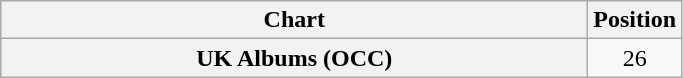<table class="wikitable sortable plainrowheaders" style="text-align:center">
<tr>
<th scope="col" style="width:24em;">Chart</th>
<th scope="col">Position</th>
</tr>
<tr>
<th scope="row">UK Albums (OCC)</th>
<td>26</td>
</tr>
</table>
